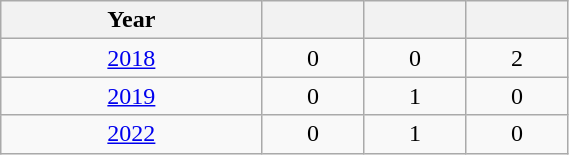<table class="wikitable" width=30% style="font-size:100%; text-align:center;">
<tr>
<th>Year</th>
<th></th>
<th></th>
<th></th>
</tr>
<tr>
<td><a href='#'>2018</a></td>
<td>0</td>
<td>0</td>
<td>2</td>
</tr>
<tr>
<td><a href='#'>2019</a></td>
<td>0</td>
<td>1</td>
<td>0</td>
</tr>
<tr>
<td><a href='#'>2022</a></td>
<td>0</td>
<td>1</td>
<td>0</td>
</tr>
</table>
